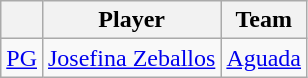<table class="wikitable">
<tr>
<th style="text-align:center;"></th>
<th style="text-align:center;">Player</th>
<th style="text-align:center;">Team</th>
</tr>
<tr>
<td style="text-align:center;"><a href='#'>PG</a></td>
<td> <a href='#'>Josefina Zeballos</a></td>
<td><a href='#'>Aguada</a></td>
</tr>
</table>
